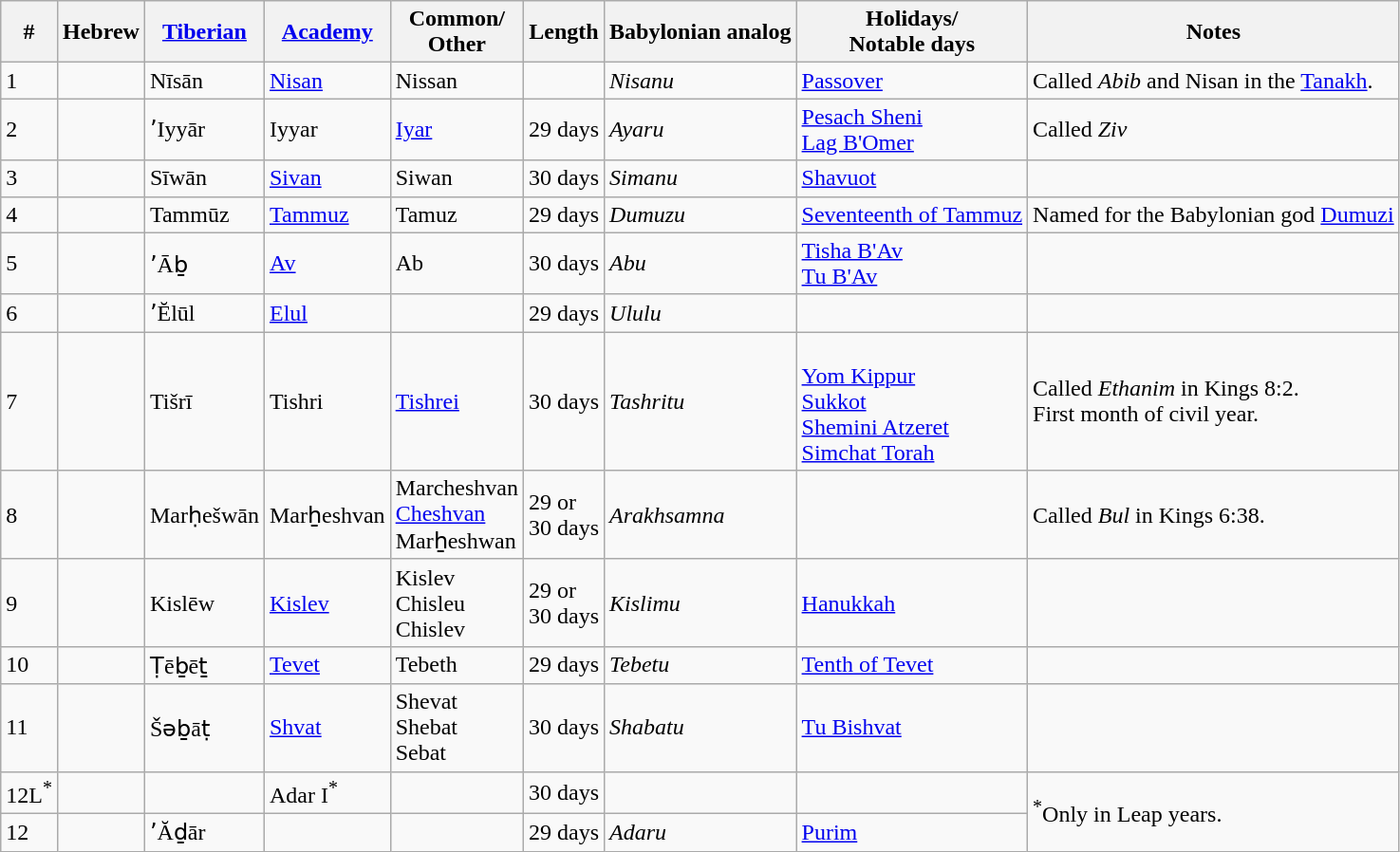<table class="wikitable">
<tr>
<th>#</th>
<th>Hebrew</th>
<th><a href='#'>Tiberian</a></th>
<th><a href='#'>Academy</a></th>
<th>Common/<br>Other</th>
<th>Length</th>
<th>Babylonian analog</th>
<th>Holidays/<br>Notable days</th>
<th>Notes</th>
</tr>
<tr>
<td>1</td>
<td style="text-align:right;"></td>
<td>Nīsān</td>
<td><a href='#'>Nisan</a></td>
<td>Nissan</td>
<td></td>
<td><em>Nisanu</em></td>
<td><a href='#'>Passover</a></td>
<td>Called <em>Abib</em> and Nisan in the <a href='#'>Tanakh</a>.</td>
</tr>
<tr>
<td>2</td>
<td style="text-align:right;"></td>
<td>ʼIyyār</td>
<td>Iyyar</td>
<td><a href='#'>Iyar</a></td>
<td>29 days</td>
<td><em>Ayaru</em></td>
<td><a href='#'>Pesach Sheni</a><br><a href='#'>Lag B'Omer</a></td>
<td>Called <em>Ziv</em></td>
</tr>
<tr>
<td>3</td>
<td style="text-align:right;"></td>
<td>Sīwān</td>
<td><a href='#'>Sivan</a></td>
<td>Siwan</td>
<td>30 days</td>
<td><em>Simanu</em></td>
<td><a href='#'>Shavuot</a></td>
<td></td>
</tr>
<tr>
<td>4</td>
<td style="text-align:right;"></td>
<td>Tammūz</td>
<td><a href='#'>Tammuz</a></td>
<td>Tamuz</td>
<td>29 days</td>
<td><em>Dumuzu</em></td>
<td><a href='#'>Seventeenth of Tammuz</a></td>
<td>Named for the Babylonian god <a href='#'>Dumuzi</a></td>
</tr>
<tr>
<td>5</td>
<td style="text-align:right;"></td>
<td>ʼĀḇ</td>
<td><a href='#'>Av</a></td>
<td>Ab</td>
<td>30 days</td>
<td><em>Abu</em></td>
<td><a href='#'>Tisha B'Av</a><br><a href='#'>Tu B'Av</a></td>
<td></td>
</tr>
<tr>
<td>6</td>
<td style="text-align:right;"></td>
<td>ʼĔlūl</td>
<td><a href='#'>Elul</a></td>
<td></td>
<td>29 days</td>
<td><em>Ululu</em></td>
<td></td>
<td></td>
</tr>
<tr>
<td>7</td>
<td style="text-align:right;"></td>
<td>Tišrī</td>
<td>Tishri</td>
<td><a href='#'>Tishrei</a></td>
<td>30 days</td>
<td><em>Tashritu</em></td>
<td><br><a href='#'>Yom Kippur</a><br><a href='#'>Sukkot</a><br><a href='#'>Shemini Atzeret</a><br><a href='#'>Simchat Torah</a></td>
<td>Called <em>Ethanim</em> in Kings 8:2. <br> First month of civil year.</td>
</tr>
<tr>
<td>8</td>
<td style="text-align:right;"></td>
<td>Marḥešwān</td>
<td>Marẖeshvan</td>
<td>Marcheshvan <br><a href='#'>Cheshvan</a> <br> Marẖeshwan</td>
<td>29 or <br> 30 days</td>
<td><em>Arakhsamna</em></td>
<td></td>
<td>Called <em>Bul</em> in Kings 6:38.</td>
</tr>
<tr>
<td>9</td>
<td style="text-align:right;"></td>
<td>Kislēw</td>
<td><a href='#'>Kislev</a></td>
<td>Kislev <br> Chisleu <br> Chislev</td>
<td>29 or <br> 30 days</td>
<td><em>Kislimu</em></td>
<td><a href='#'>Hanukkah</a></td>
<td></td>
</tr>
<tr>
<td>10</td>
<td style="text-align:right;"></td>
<td>Ṭēḇēṯ</td>
<td><a href='#'>Tevet</a></td>
<td>Tebeth</td>
<td>29 days</td>
<td><em>Tebetu</em></td>
<td><a href='#'>Tenth of Tevet</a></td>
<td></td>
</tr>
<tr>
<td>11</td>
<td style="text-align:right;"></td>
<td>Šəḇāṭ</td>
<td><a href='#'>Shvat</a></td>
<td>Shevat <br> Shebat <br> Sebat</td>
<td>30 days</td>
<td><em>Shabatu</em></td>
<td><a href='#'>Tu Bishvat</a></td>
<td></td>
</tr>
<tr>
<td>12L<sup>*</sup></td>
<td style="text-align:right;"></td>
<td></td>
<td>Adar I<sup>*</sup></td>
<td></td>
<td>30 days</td>
<td></td>
<td></td>
<td rowspan="2"><sup>*</sup>Only in Leap years.</td>
</tr>
<tr>
<td>12</td>
<td style="text-align:right;"></td>
<td>ʼĂḏār</td>
<td></td>
<td></td>
<td>29 days</td>
<td><em>Adaru</em></td>
<td><a href='#'>Purim</a></td>
</tr>
</table>
